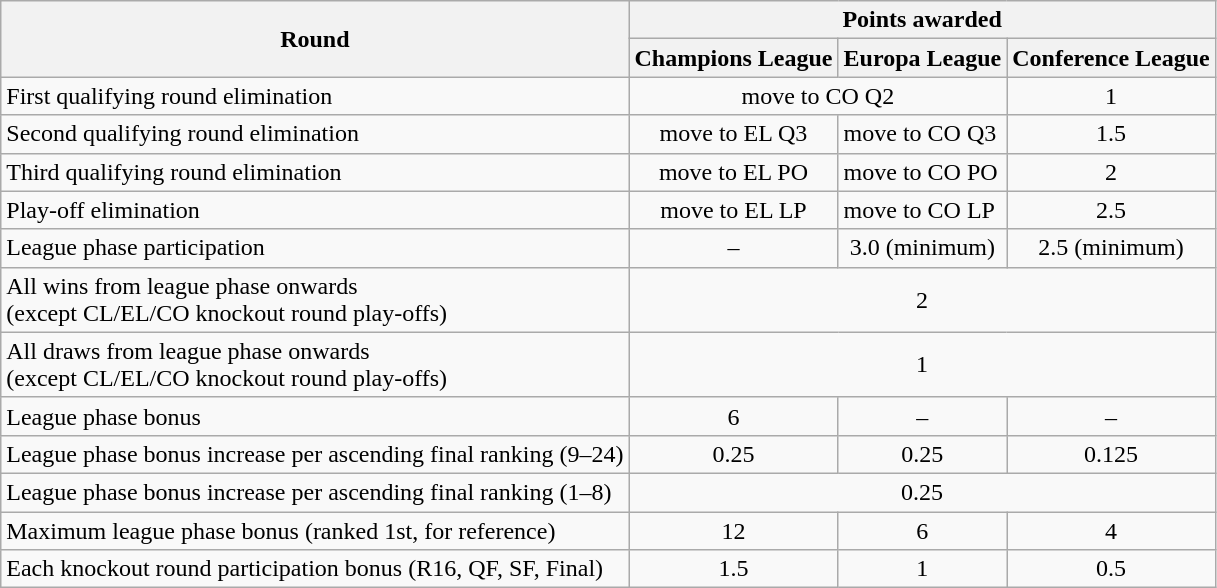<table class="wikitable">
<tr>
<th rowspan="2">Round</th>
<th colspan="3">Points awarded</th>
</tr>
<tr>
<th>Champions League</th>
<th>Europa League</th>
<th>Conference League</th>
</tr>
<tr>
<td>First qualifying round elimination</td>
<td colspan=2 align=center>move to CO Q2</td>
<td align=center>1</td>
</tr>
<tr>
<td>Second qualifying round elimination</td>
<td align=center>move to EL Q3</td>
<td>move to CO Q3</td>
<td align=center>1.5</td>
</tr>
<tr>
<td>Third qualifying round elimination</td>
<td align=center>move to EL PO</td>
<td>move to CO PO</td>
<td align=center>2</td>
</tr>
<tr>
<td>Play-off elimination</td>
<td align=center>move to EL LP</td>
<td>move to CO LP</td>
<td align=center>2.5</td>
</tr>
<tr>
<td>League phase participation</td>
<td align=center>–</td>
<td align=center>3.0 (minimum)</td>
<td align=center>2.5 (minimum)</td>
</tr>
<tr>
<td>All wins from league phase onwards<br>(except CL/EL/CO knockout round play-offs)</td>
<td colspan=3 align=center>2</td>
</tr>
<tr>
<td>All draws from league phase onwards<br>(except CL/EL/CO knockout round play-offs)</td>
<td colspan=3 align=center>1</td>
</tr>
<tr>
<td>League phase bonus</td>
<td align=center>6</td>
<td align=center>–</td>
<td align=center>–</td>
</tr>
<tr>
<td>League phase bonus increase per ascending final ranking (9–24)</td>
<td align=center>0.25</td>
<td align=center>0.25</td>
<td align=center>0.125</td>
</tr>
<tr>
<td>League phase bonus increase per ascending final ranking (1–8)</td>
<td colspan=3 align=center>0.25</td>
</tr>
<tr>
<td>Maximum league phase bonus (ranked 1st, for reference)</td>
<td align=center>12</td>
<td align=center>6</td>
<td align=center>4</td>
</tr>
<tr>
<td>Each knockout round participation bonus (R16, QF, SF, Final)</td>
<td align=center>1.5</td>
<td align=center>1</td>
<td align=center>0.5</td>
</tr>
</table>
